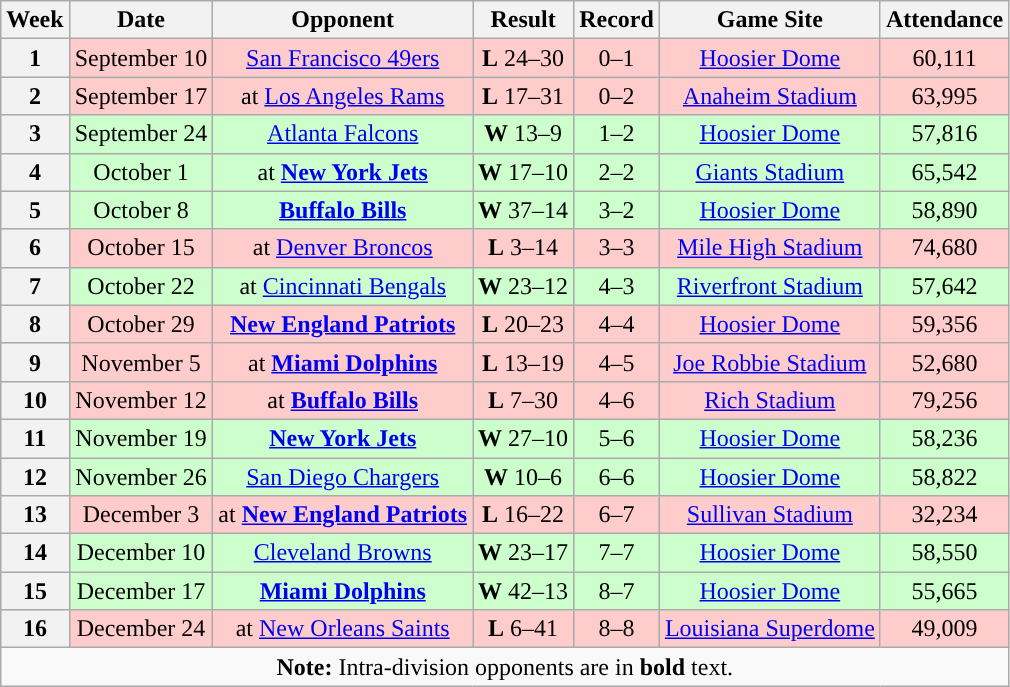<table class="wikitable" style="text-align:center">
<tr>
<th>Week</th>
<th>Date</th>
<th>Opponent</th>
<th>Result</th>
<th>Record</th>
<th>Game Site</th>
<th>Attendance</th>
</tr>
<tr style="background:#fcc">
<th>1</th>
<td>September 10</td>
<td><a href='#'>San Francisco 49ers</a></td>
<td><strong>L</strong> 24–30</td>
<td>0–1</td>
<td><a href='#'>Hoosier Dome</a></td>
<td>60,111</td>
</tr>
<tr style="background:#fcc">
<th>2</th>
<td>September 17</td>
<td>at <a href='#'>Los Angeles Rams</a></td>
<td><strong>L</strong> 17–31</td>
<td>0–2</td>
<td><a href='#'>Anaheim Stadium</a></td>
<td>63,995</td>
</tr>
<tr style="background:#cfc">
<th>3</th>
<td>September 24</td>
<td><a href='#'>Atlanta Falcons</a></td>
<td><strong>W</strong> 13–9</td>
<td>1–2</td>
<td><a href='#'>Hoosier Dome</a></td>
<td>57,816</td>
</tr>
<tr style="background:#cfc">
<th>4</th>
<td>October 1</td>
<td>at <strong><a href='#'>New York Jets</a></strong></td>
<td><strong>W</strong> 17–10</td>
<td>2–2</td>
<td><a href='#'>Giants Stadium</a></td>
<td>65,542</td>
</tr>
<tr style="background:#cfc">
<th>5</th>
<td>October 8</td>
<td><strong><a href='#'>Buffalo Bills</a></strong></td>
<td><strong>W</strong> 37–14</td>
<td>3–2</td>
<td><a href='#'>Hoosier Dome</a></td>
<td>58,890</td>
</tr>
<tr style="background:#fcc">
<th>6</th>
<td>October 15</td>
<td>at <a href='#'>Denver Broncos</a></td>
<td><strong>L</strong> 3–14</td>
<td>3–3</td>
<td><a href='#'>Mile High Stadium</a></td>
<td>74,680</td>
</tr>
<tr style="background:#cfc">
<th>7</th>
<td>October 22</td>
<td>at <a href='#'>Cincinnati Bengals</a></td>
<td><strong>W</strong> 23–12</td>
<td>4–3</td>
<td><a href='#'>Riverfront Stadium</a></td>
<td>57,642</td>
</tr>
<tr style="background:#fcc">
<th>8</th>
<td>October 29</td>
<td><strong><a href='#'>New England Patriots</a></strong></td>
<td><strong>L</strong> 20–23 </td>
<td>4–4</td>
<td><a href='#'>Hoosier Dome</a></td>
<td>59,356</td>
</tr>
<tr style="background:#fcc">
<th>9</th>
<td>November 5</td>
<td>at <strong><a href='#'>Miami Dolphins</a></strong></td>
<td><strong>L</strong> 13–19</td>
<td>4–5</td>
<td><a href='#'>Joe Robbie Stadium</a></td>
<td>52,680</td>
</tr>
<tr style="background:#fcc">
<th>10</th>
<td>November 12</td>
<td>at <strong><a href='#'>Buffalo Bills</a></strong></td>
<td><strong>L</strong> 7–30</td>
<td>4–6</td>
<td><a href='#'>Rich Stadium</a></td>
<td>79,256</td>
</tr>
<tr style="background:#cfc">
<th>11</th>
<td>November 19</td>
<td><strong><a href='#'>New York Jets</a></strong></td>
<td><strong>W</strong> 27–10</td>
<td>5–6</td>
<td><a href='#'>Hoosier Dome</a></td>
<td>58,236</td>
</tr>
<tr style="background:#cfc">
<th>12</th>
<td>November 26</td>
<td><a href='#'>San Diego Chargers</a></td>
<td><strong>W</strong> 10–6</td>
<td>6–6</td>
<td><a href='#'>Hoosier Dome</a></td>
<td>58,822</td>
</tr>
<tr style="background:#fcc">
<th>13</th>
<td>December 3</td>
<td>at <strong><a href='#'>New England Patriots</a></strong></td>
<td><strong>L</strong> 16–22</td>
<td>6–7</td>
<td><a href='#'>Sullivan Stadium</a></td>
<td>32,234</td>
</tr>
<tr style="background:#cfc">
<th>14</th>
<td>December 10</td>
<td><a href='#'>Cleveland Browns</a></td>
<td><strong>W</strong> 23–17 </td>
<td>7–7</td>
<td><a href='#'>Hoosier Dome</a></td>
<td>58,550</td>
</tr>
<tr style="background:#cfc">
<th>15</th>
<td>December 17</td>
<td><strong><a href='#'>Miami Dolphins</a></strong></td>
<td><strong>W</strong> 42–13</td>
<td>8–7</td>
<td><a href='#'>Hoosier Dome</a></td>
<td>55,665</td>
</tr>
<tr style="background:#fcc">
<th>16</th>
<td>December 24</td>
<td>at <a href='#'>New Orleans Saints</a></td>
<td><strong>L</strong> 6–41</td>
<td>8–8</td>
<td><a href='#'>Louisiana Superdome</a></td>
<td>49,009</td>
</tr>
<tr>
<td colspan="8"><strong>Note:</strong> Intra-division opponents are in <strong>bold</strong> text.</td>
</tr>
</table>
